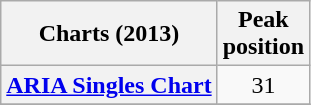<table class="wikitable plainrowheaders sortable" style="text-align:center;">
<tr>
<th scope="col">Charts (2013)</th>
<th scope="col">Peak<br>position</th>
</tr>
<tr>
<th scope="row"><a href='#'>ARIA Singles Chart</a></th>
<td>31</td>
</tr>
<tr>
</tr>
</table>
